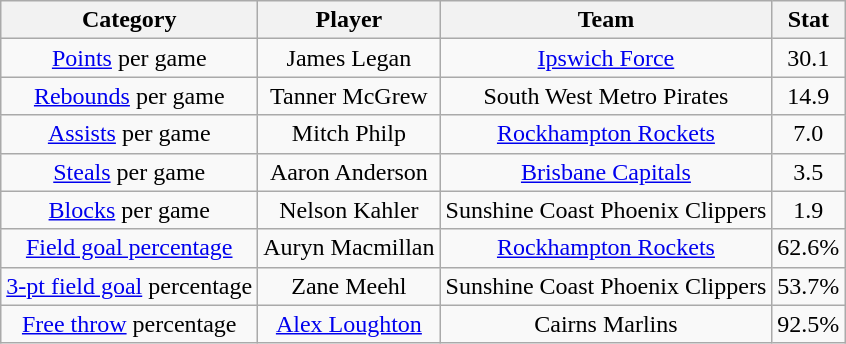<table class="wikitable" style="text-align:center">
<tr>
<th>Category</th>
<th>Player</th>
<th>Team</th>
<th>Stat</th>
</tr>
<tr>
<td><a href='#'>Points</a> per game</td>
<td>James Legan</td>
<td><a href='#'>Ipswich Force</a></td>
<td>30.1</td>
</tr>
<tr>
<td><a href='#'>Rebounds</a> per game</td>
<td>Tanner McGrew</td>
<td>South West Metro Pirates</td>
<td>14.9</td>
</tr>
<tr>
<td><a href='#'>Assists</a> per game</td>
<td>Mitch Philp</td>
<td><a href='#'>Rockhampton Rockets</a></td>
<td>7.0</td>
</tr>
<tr>
<td><a href='#'>Steals</a> per game</td>
<td>Aaron Anderson</td>
<td><a href='#'>Brisbane Capitals</a></td>
<td>3.5</td>
</tr>
<tr>
<td><a href='#'>Blocks</a> per game</td>
<td>Nelson Kahler</td>
<td>Sunshine Coast Phoenix Clippers</td>
<td>1.9</td>
</tr>
<tr>
<td><a href='#'>Field goal percentage</a></td>
<td>Auryn Macmillan</td>
<td><a href='#'>Rockhampton Rockets</a></td>
<td>62.6%</td>
</tr>
<tr>
<td><a href='#'>3-pt field goal</a> percentage</td>
<td>Zane Meehl</td>
<td>Sunshine Coast Phoenix Clippers</td>
<td>53.7%</td>
</tr>
<tr>
<td><a href='#'>Free throw</a> percentage</td>
<td><a href='#'>Alex Loughton</a></td>
<td>Cairns Marlins</td>
<td>92.5%</td>
</tr>
</table>
